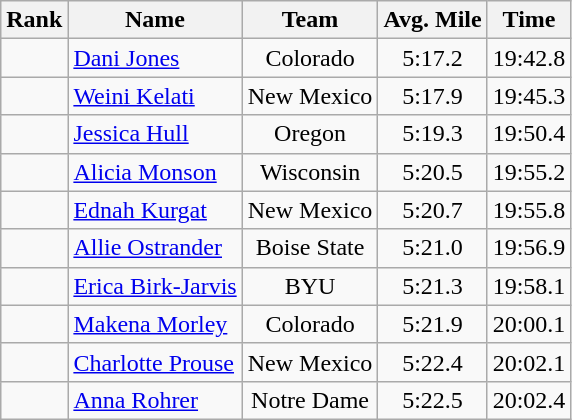<table class="wikitable sortable" style="text-align:center">
<tr>
<th>Rank</th>
<th>Name</th>
<th>Team</th>
<th>Avg. Mile</th>
<th>Time</th>
</tr>
<tr>
<td></td>
<td align=left> <a href='#'>Dani Jones</a></td>
<td>Colorado</td>
<td>5:17.2</td>
<td>19:42.8</td>
</tr>
<tr>
<td></td>
<td align=left> <a href='#'>Weini Kelati</a></td>
<td>New Mexico</td>
<td>5:17.9</td>
<td>19:45.3</td>
</tr>
<tr>
<td></td>
<td align=left> <a href='#'>Jessica Hull</a></td>
<td>Oregon</td>
<td>5:19.3</td>
<td>19:50.4</td>
</tr>
<tr>
<td></td>
<td align=left> <a href='#'>Alicia Monson</a></td>
<td>Wisconsin</td>
<td>5:20.5</td>
<td>19:55.2</td>
</tr>
<tr>
<td></td>
<td align=left> <a href='#'>Ednah Kurgat</a></td>
<td>New Mexico</td>
<td>5:20.7</td>
<td>19:55.8</td>
</tr>
<tr>
<td></td>
<td align=left> <a href='#'>Allie Ostrander</a></td>
<td>Boise State</td>
<td>5:21.0</td>
<td>19:56.9</td>
</tr>
<tr>
<td></td>
<td align=left> <a href='#'>Erica Birk-Jarvis</a></td>
<td>BYU</td>
<td>5:21.3</td>
<td>19:58.1</td>
</tr>
<tr>
<td></td>
<td align=left> <a href='#'>Makena Morley</a></td>
<td>Colorado</td>
<td>5:21.9</td>
<td>20:00.1</td>
</tr>
<tr>
<td></td>
<td align=left> <a href='#'>Charlotte Prouse</a></td>
<td>New Mexico</td>
<td>5:22.4</td>
<td>20:02.1</td>
</tr>
<tr>
<td></td>
<td align=left> <a href='#'>Anna Rohrer</a></td>
<td>Notre Dame</td>
<td>5:22.5</td>
<td>20:02.4</td>
</tr>
</table>
